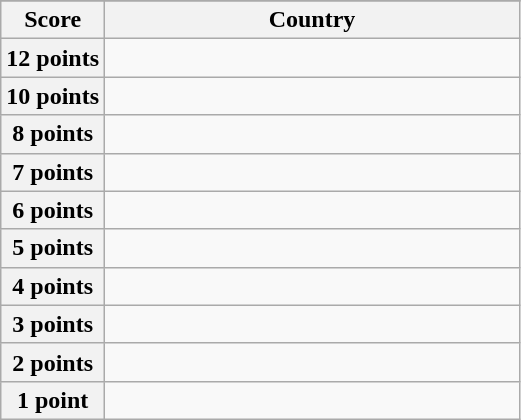<table class="wikitable">
<tr>
</tr>
<tr>
<th scope="col" width="20%">Score</th>
<th scope="col">Country</th>
</tr>
<tr>
<th scope="row">12 points</th>
<td></td>
</tr>
<tr>
<th scope="row">10 points</th>
<td></td>
</tr>
<tr>
<th scope="row">8 points</th>
<td></td>
</tr>
<tr>
<th scope="row">7 points</th>
<td></td>
</tr>
<tr>
<th scope="row">6 points</th>
<td></td>
</tr>
<tr>
<th scope="row">5 points</th>
<td></td>
</tr>
<tr>
<th scope="row">4 points</th>
<td></td>
</tr>
<tr>
<th scope="row">3 points</th>
<td></td>
</tr>
<tr>
<th scope="row">2 points</th>
<td></td>
</tr>
<tr>
<th scope="row">1 point</th>
<td></td>
</tr>
</table>
